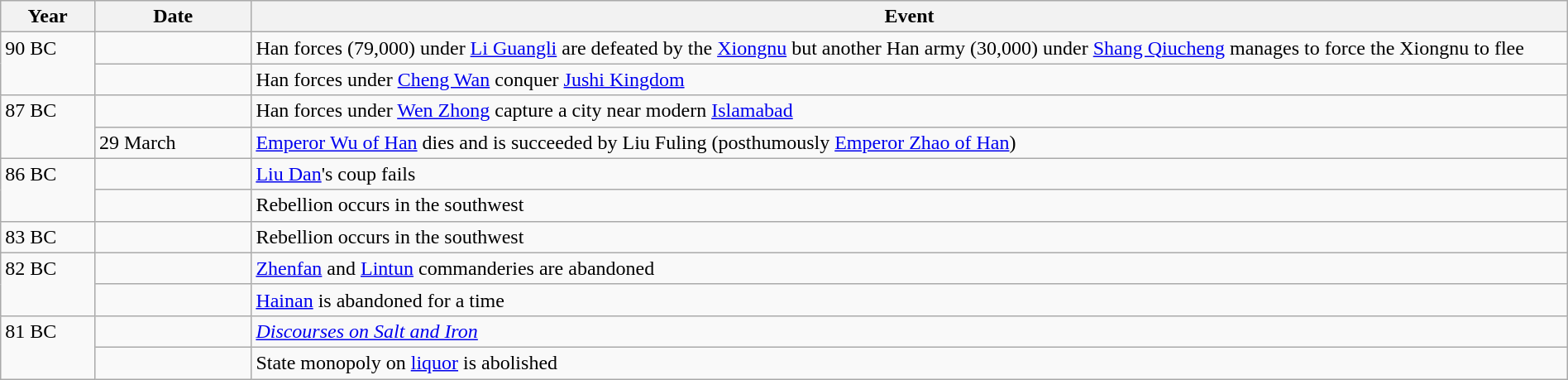<table class="wikitable" style="width:100%;">
<tr>
<th style="width:6%">Year</th>
<th style="width:10%">Date</th>
<th>Event</th>
</tr>
<tr>
<td rowspan="2" style="vertical-align:top;">90 BC</td>
<td></td>
<td>Han forces (79,000) under <a href='#'>Li Guangli</a> are defeated by the <a href='#'>Xiongnu</a> but another Han army (30,000) under <a href='#'>Shang Qiucheng</a> manages to force the Xiongnu to flee</td>
</tr>
<tr>
<td></td>
<td>Han forces under <a href='#'>Cheng Wan</a> conquer <a href='#'>Jushi Kingdom</a></td>
</tr>
<tr>
<td rowspan="2" style="vertical-align:top;">87 BC</td>
<td></td>
<td>Han forces under <a href='#'>Wen Zhong</a> capture a city near modern <a href='#'>Islamabad</a></td>
</tr>
<tr>
<td>29 March</td>
<td><a href='#'>Emperor Wu of Han</a> dies and is succeeded by Liu Fuling (posthumously <a href='#'>Emperor Zhao of Han</a>)</td>
</tr>
<tr>
<td rowspan="2" style="vertical-align:top;">86 BC</td>
<td></td>
<td><a href='#'>Liu Dan</a>'s coup fails</td>
</tr>
<tr>
<td></td>
<td>Rebellion occurs in the southwest</td>
</tr>
<tr>
<td>83 BC</td>
<td></td>
<td>Rebellion occurs in the southwest</td>
</tr>
<tr>
<td rowspan="2" style="vertical-align:top;">82 BC</td>
<td></td>
<td><a href='#'>Zhenfan</a> and <a href='#'>Lintun</a> commanderies are abandoned</td>
</tr>
<tr>
<td></td>
<td><a href='#'>Hainan</a> is abandoned for a time</td>
</tr>
<tr>
<td rowspan="2" style="vertical-align:top;">81 BC</td>
<td></td>
<td><em><a href='#'>Discourses on Salt and Iron</a></em></td>
</tr>
<tr>
<td></td>
<td>State monopoly on <a href='#'>liquor</a> is abolished</td>
</tr>
</table>
